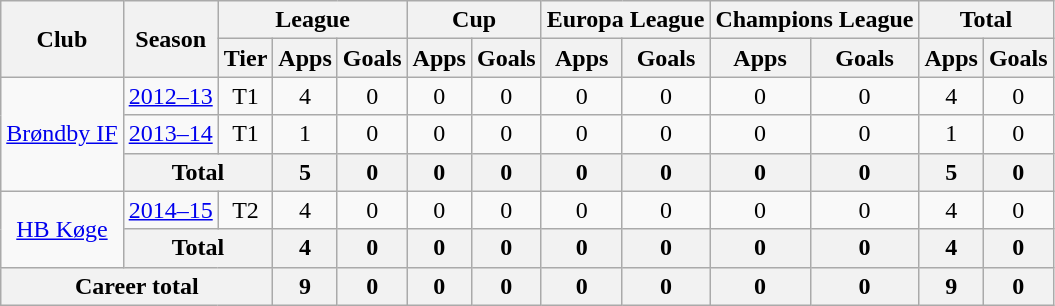<table class="wikitable" style="text-align: center;">
<tr>
<th rowspan="2">Club</th>
<th rowspan="2">Season</th>
<th colspan="3">League</th>
<th colspan="2">Cup</th>
<th colspan="2">Europa League</th>
<th colspan="2">Champions League</th>
<th colspan="2">Total</th>
</tr>
<tr>
<th>Tier</th>
<th>Apps</th>
<th>Goals</th>
<th>Apps</th>
<th>Goals</th>
<th>Apps</th>
<th>Goals</th>
<th>Apps</th>
<th>Goals</th>
<th>Apps</th>
<th>Goals</th>
</tr>
<tr>
<td rowspan="3" valign="center"><a href='#'>Brøndby IF</a></td>
<td><a href='#'>2012–13</a></td>
<td>T1</td>
<td>4</td>
<td>0</td>
<td>0</td>
<td>0</td>
<td>0</td>
<td>0</td>
<td>0</td>
<td>0</td>
<td>4</td>
<td>0</td>
</tr>
<tr>
<td><a href='#'>2013–14</a></td>
<td>T1</td>
<td>1</td>
<td>0</td>
<td>0</td>
<td>0</td>
<td>0</td>
<td>0</td>
<td>0</td>
<td>0</td>
<td>1</td>
<td>0</td>
</tr>
<tr>
<th colspan="2">Total</th>
<th>5</th>
<th>0</th>
<th>0</th>
<th>0</th>
<th>0</th>
<th>0</th>
<th>0</th>
<th>0</th>
<th>5</th>
<th>0</th>
</tr>
<tr>
<td rowspan="2" valign="center"><a href='#'>HB Køge</a></td>
<td><a href='#'>2014–15</a></td>
<td>T2</td>
<td>4</td>
<td>0</td>
<td>0</td>
<td>0</td>
<td>0</td>
<td>0</td>
<td>0</td>
<td>0</td>
<td>4</td>
<td>0</td>
</tr>
<tr>
<th colspan="2">Total</th>
<th>4</th>
<th>0</th>
<th>0</th>
<th>0</th>
<th>0</th>
<th>0</th>
<th>0</th>
<th>0</th>
<th>4</th>
<th>0</th>
</tr>
<tr>
<th colspan="3">Career total</th>
<th>9</th>
<th>0</th>
<th>0</th>
<th>0</th>
<th>0</th>
<th>0</th>
<th>0</th>
<th>0</th>
<th>9</th>
<th>0</th>
</tr>
</table>
